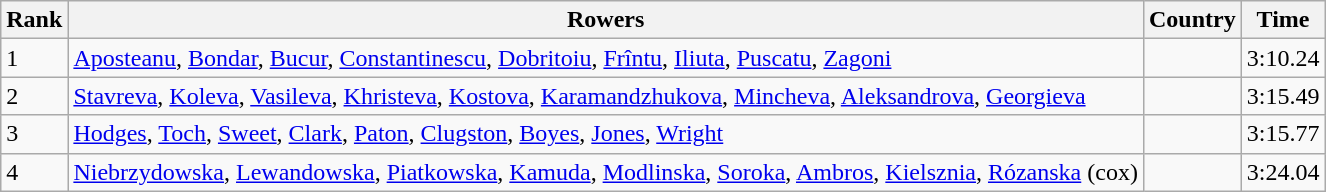<table class="wikitable">
<tr>
<th>Rank</th>
<th>Rowers</th>
<th>Country</th>
<th>Time</th>
</tr>
<tr>
<td>1</td>
<td><a href='#'>Aposteanu</a>, <a href='#'>Bondar</a>, <a href='#'>Bucur</a>, <a href='#'>Constantinescu</a>, <a href='#'>Dobritoiu</a>, <a href='#'>Frîntu</a>, <a href='#'>Iliuta</a>, <a href='#'>Puscatu</a>, <a href='#'>Zagoni</a></td>
<td></td>
<td>3:10.24</td>
</tr>
<tr>
<td>2</td>
<td><a href='#'>Stavreva</a>, <a href='#'>Koleva</a>, <a href='#'>Vasileva</a>, <a href='#'>Khristeva</a>, <a href='#'>Kostova</a>, <a href='#'>Karamandzhukova</a>, <a href='#'>Mincheva</a>, <a href='#'>Aleksandrova</a>, <a href='#'>Georgieva</a></td>
<td></td>
<td>3:15.49</td>
</tr>
<tr>
<td>3</td>
<td><a href='#'>Hodges</a>, <a href='#'>Toch</a>, <a href='#'>Sweet</a>, <a href='#'>Clark</a>, <a href='#'>Paton</a>, <a href='#'>Clugston</a>, <a href='#'>Boyes</a>, <a href='#'>Jones</a>, <a href='#'>Wright</a></td>
<td></td>
<td>3:15.77</td>
</tr>
<tr>
<td>4</td>
<td><a href='#'>Niebrzydowska</a>, <a href='#'>Lewandowska</a>, <a href='#'>Piatkowska</a>, <a href='#'>Kamuda</a>, <a href='#'>Modlinska</a>, <a href='#'>Soroka</a>, <a href='#'>Ambros</a>, <a href='#'>Kielsznia</a>, <a href='#'>Rózanska</a> (cox)</td>
<td></td>
<td>3:24.04</td>
</tr>
</table>
